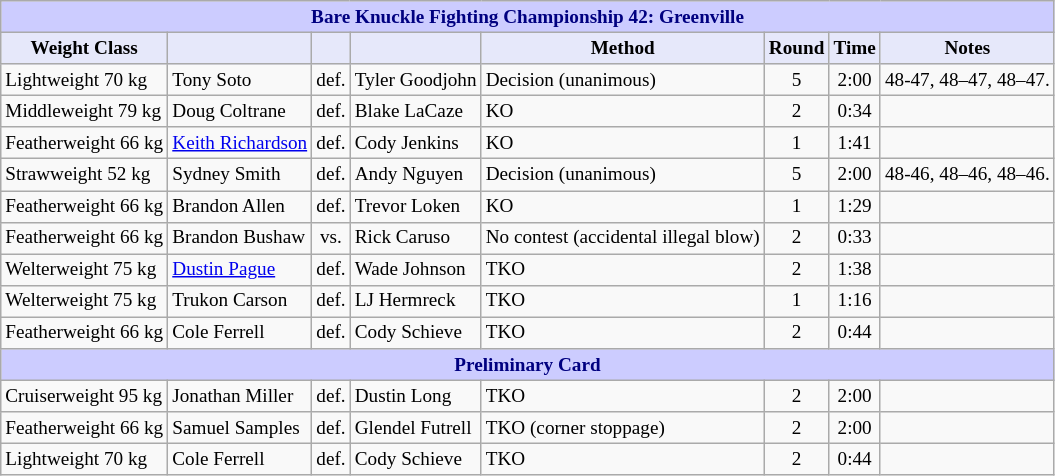<table class="wikitable" style="font-size: 80%;">
<tr>
<th colspan="8" style="background-color: #ccf; color: #000080; text-align: center;"><strong>Bare Knuckle Fighting Championship 42: Greenville</strong></th>
</tr>
<tr>
<th colspan="1" style="background-color: #E6E8FA; color: #000000; text-align: center;">Weight Class</th>
<th colspan="1" style="background-color: #E6E8FA; color: #000000; text-align: center;"></th>
<th colspan="1" style="background-color: #E6E8FA; color: #000000; text-align: center;"></th>
<th colspan="1" style="background-color: #E6E8FA; color: #000000; text-align: center;"></th>
<th colspan="1" style="background-color: #E6E8FA; color: #000000; text-align: center;">Method</th>
<th colspan="1" style="background-color: #E6E8FA; color: #000000; text-align: center;">Round</th>
<th colspan="1" style="background-color: #E6E8FA; color: #000000; text-align: center;">Time</th>
<th colspan="1" style="background-color: #E6E8FA; color: #000000; text-align: center;">Notes</th>
</tr>
<tr>
<td>Lightweight 70 kg</td>
<td> Tony Soto</td>
<td align=center>def.</td>
<td> Tyler Goodjohn</td>
<td>Decision (unanimous)</td>
<td align=center>5</td>
<td align=center>2:00</td>
<td>48-47, 48–47, 48–47.</td>
</tr>
<tr>
<td>Middleweight 79 kg</td>
<td> Doug Coltrane</td>
<td align=center>def.</td>
<td> Blake LaCaze</td>
<td>KO</td>
<td align=center>2</td>
<td align=center>0:34</td>
<td></td>
</tr>
<tr>
<td>Featherweight 66 kg</td>
<td> <a href='#'>Keith Richardson</a></td>
<td align=center>def.</td>
<td> Cody Jenkins</td>
<td>KO</td>
<td align=center>1</td>
<td align=center>1:41</td>
<td></td>
</tr>
<tr>
<td>Strawweight 52 kg</td>
<td> Sydney Smith</td>
<td align=center>def.</td>
<td> Andy Nguyen</td>
<td>Decision (unanimous)</td>
<td align=center>5</td>
<td align=center>2:00</td>
<td>48-46, 48–46, 48–46.</td>
</tr>
<tr>
<td>Featherweight 66 kg</td>
<td> Brandon Allen</td>
<td align=center>def.</td>
<td> Trevor Loken</td>
<td>KO</td>
<td align=center>1</td>
<td align=center>1:29</td>
<td></td>
</tr>
<tr>
<td>Featherweight 66 kg</td>
<td> Brandon Bushaw</td>
<td align=center>vs.</td>
<td> Rick Caruso</td>
<td>No contest (accidental illegal blow)</td>
<td align=center>2</td>
<td align=center>0:33</td>
<td></td>
</tr>
<tr>
<td>Welterweight 75 kg</td>
<td> <a href='#'>Dustin Pague</a></td>
<td align=center>def.</td>
<td> Wade Johnson</td>
<td>TKO</td>
<td align=center>2</td>
<td align=center>1:38</td>
<td></td>
</tr>
<tr>
<td>Welterweight 75 kg</td>
<td> Trukon Carson</td>
<td align=center>def.</td>
<td> LJ Hermreck</td>
<td>TKO</td>
<td align=center>1</td>
<td align=center>1:16</td>
<td></td>
</tr>
<tr>
<td>Featherweight 66 kg</td>
<td> Cole Ferrell</td>
<td align=center>def.</td>
<td> Cody Schieve</td>
<td>TKO</td>
<td align=center>2</td>
<td align=center>0:44</td>
<td></td>
</tr>
<tr>
<th colspan="8" style="background-color: #ccf; color: #000080; text-align: center;"><strong>Preliminary Card</strong></th>
</tr>
<tr>
<td>Cruiserweight 95 kg</td>
<td> Jonathan Miller</td>
<td align=center>def.</td>
<td> Dustin Long</td>
<td>TKO</td>
<td align=center>2</td>
<td align=center>2:00</td>
<td></td>
</tr>
<tr>
<td>Featherweight 66 kg</td>
<td> Samuel Samples</td>
<td align=center>def.</td>
<td> Glendel Futrell</td>
<td>TKO (corner stoppage)</td>
<td align=center>2</td>
<td align=center>2:00</td>
<td></td>
</tr>
<tr>
<td>Lightweight 70 kg</td>
<td> Cole Ferrell</td>
<td align=center>def.</td>
<td> Cody Schieve</td>
<td>TKO</td>
<td align=center>2</td>
<td align=center>0:44</td>
<td></td>
</tr>
</table>
